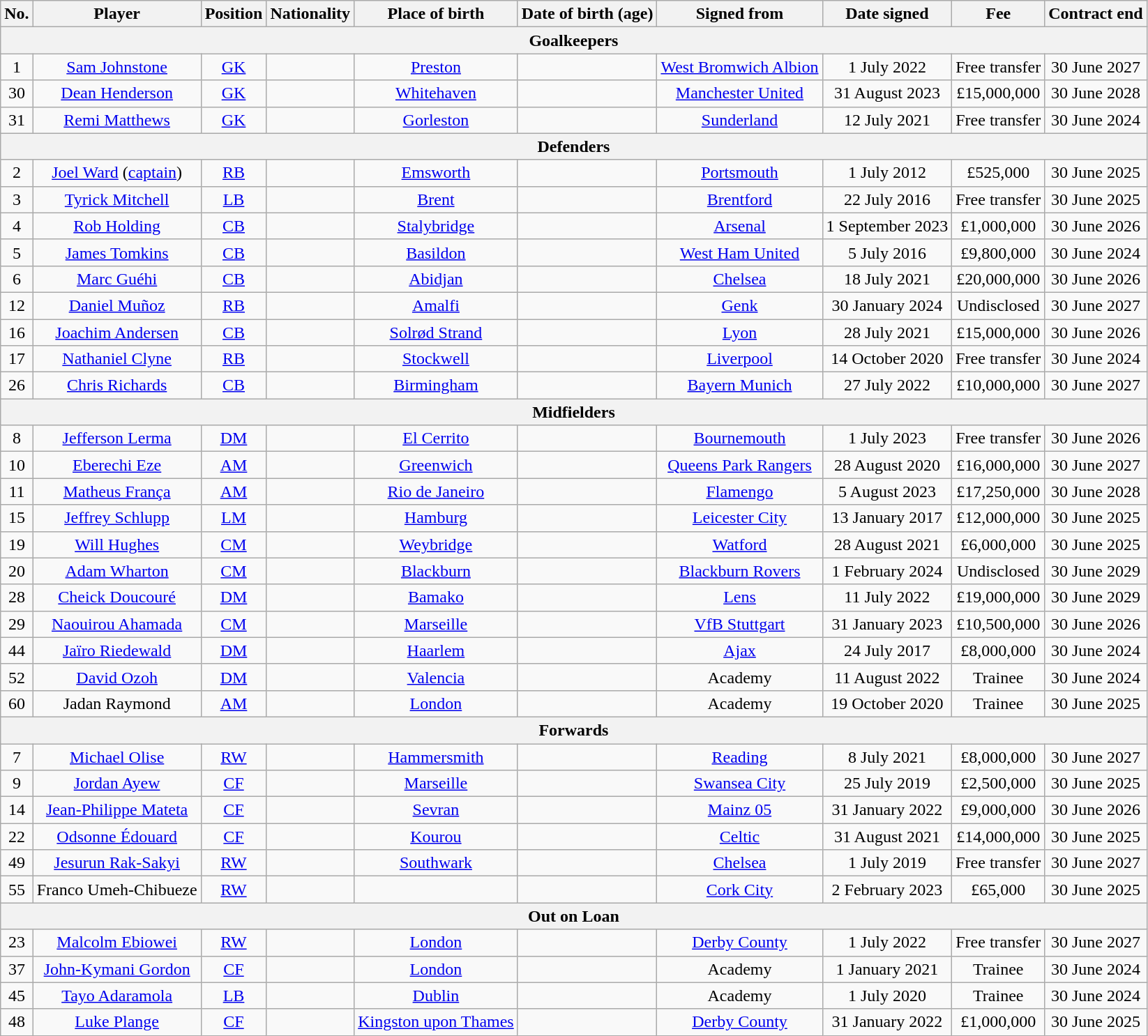<table class="wikitable" style="text-align:center;">
<tr>
<th>No.</th>
<th>Player</th>
<th>Position</th>
<th>Nationality</th>
<th>Place of birth</th>
<th>Date of birth (age)</th>
<th>Signed from</th>
<th>Date signed</th>
<th>Fee</th>
<th>Contract end</th>
</tr>
<tr>
<th colspan="14">Goalkeepers</th>
</tr>
<tr>
<td>1</td>
<td><a href='#'>Sam Johnstone</a></td>
<td><a href='#'>GK</a></td>
<td></td>
<td><a href='#'>Preston</a></td>
<td></td>
<td><a href='#'>West Bromwich Albion</a></td>
<td>1 July 2022</td>
<td>Free transfer</td>
<td>30 June 2027</td>
</tr>
<tr>
<td>30</td>
<td><a href='#'>Dean Henderson</a></td>
<td><a href='#'>GK</a></td>
<td></td>
<td><a href='#'>Whitehaven</a></td>
<td></td>
<td><a href='#'>Manchester United</a></td>
<td>31 August 2023</td>
<td>£15,000,000</td>
<td>30 June 2028</td>
</tr>
<tr>
<td>31</td>
<td><a href='#'>Remi Matthews</a></td>
<td><a href='#'>GK</a></td>
<td></td>
<td><a href='#'>Gorleston</a></td>
<td></td>
<td><a href='#'>Sunderland</a></td>
<td>12 July 2021</td>
<td>Free transfer</td>
<td>30 June 2024</td>
</tr>
<tr>
<th colspan="14">Defenders</th>
</tr>
<tr>
<td>2</td>
<td><a href='#'>Joel Ward</a> (<a href='#'>captain</a>)</td>
<td><a href='#'>RB</a></td>
<td></td>
<td><a href='#'>Emsworth</a></td>
<td></td>
<td><a href='#'>Portsmouth</a></td>
<td>1 July 2012</td>
<td>£525,000</td>
<td>30 June 2025</td>
</tr>
<tr>
<td>3</td>
<td><a href='#'>Tyrick Mitchell</a></td>
<td><a href='#'>LB</a></td>
<td></td>
<td><a href='#'>Brent</a></td>
<td></td>
<td><a href='#'>Brentford</a></td>
<td>22 July 2016</td>
<td>Free transfer</td>
<td>30 June 2025</td>
</tr>
<tr>
<td>4</td>
<td><a href='#'>Rob Holding</a></td>
<td><a href='#'>CB</a></td>
<td></td>
<td><a href='#'>Stalybridge</a></td>
<td></td>
<td><a href='#'>Arsenal</a></td>
<td>1 September 2023</td>
<td>£1,000,000</td>
<td>30 June 2026</td>
</tr>
<tr>
<td>5</td>
<td><a href='#'>James Tomkins</a></td>
<td><a href='#'>CB</a></td>
<td></td>
<td><a href='#'>Basildon</a></td>
<td></td>
<td><a href='#'>West Ham United</a></td>
<td>5 July 2016</td>
<td>£9,800,000</td>
<td>30 June 2024</td>
</tr>
<tr>
<td>6</td>
<td><a href='#'>Marc Guéhi</a></td>
<td><a href='#'>CB</a></td>
<td></td>
<td>  <a href='#'>Abidjan</a></td>
<td></td>
<td><a href='#'>Chelsea</a></td>
<td>18 July 2021</td>
<td>£20,000,000</td>
<td>30 June 2026</td>
</tr>
<tr>
<td>12</td>
<td><a href='#'>Daniel Muñoz</a></td>
<td><a href='#'>RB</a></td>
<td></td>
<td><a href='#'>Amalfi</a></td>
<td></td>
<td> <a href='#'>Genk</a></td>
<td>30 January 2024</td>
<td>Undisclosed</td>
<td>30 June 2027</td>
</tr>
<tr>
<td>16</td>
<td><a href='#'>Joachim Andersen</a></td>
<td><a href='#'>CB</a></td>
<td></td>
<td><a href='#'>Solrød Strand</a></td>
<td></td>
<td> <a href='#'>Lyon</a></td>
<td>28 July 2021</td>
<td>£15,000,000</td>
<td>30 June 2026</td>
</tr>
<tr>
<td>17</td>
<td><a href='#'>Nathaniel Clyne</a></td>
<td><a href='#'>RB</a></td>
<td></td>
<td><a href='#'>Stockwell</a></td>
<td></td>
<td><a href='#'>Liverpool</a></td>
<td>14 October 2020</td>
<td>Free transfer</td>
<td>30 June 2024</td>
</tr>
<tr>
<td>26</td>
<td><a href='#'>Chris Richards</a></td>
<td><a href='#'>CB</a></td>
<td></td>
<td><a href='#'>Birmingham</a></td>
<td></td>
<td> <a href='#'>Bayern Munich</a></td>
<td>27 July 2022</td>
<td>£10,000,000</td>
<td>30 June 2027</td>
</tr>
<tr>
<th colspan="14">Midfielders</th>
</tr>
<tr>
<td>8</td>
<td><a href='#'>Jefferson Lerma</a></td>
<td><a href='#'>DM</a></td>
<td></td>
<td><a href='#'>El Cerrito</a></td>
<td></td>
<td><a href='#'>Bournemouth</a></td>
<td>1 July 2023</td>
<td>Free transfer</td>
<td>30 June 2026</td>
</tr>
<tr>
<td>10</td>
<td><a href='#'>Eberechi Eze</a></td>
<td><a href='#'>AM</a></td>
<td></td>
<td><a href='#'>Greenwich</a></td>
<td></td>
<td><a href='#'>Queens Park Rangers</a></td>
<td>28 August 2020</td>
<td>£16,000,000</td>
<td>30 June 2027</td>
</tr>
<tr>
<td>11</td>
<td><a href='#'>Matheus França</a></td>
<td><a href='#'>AM</a></td>
<td></td>
<td><a href='#'>Rio de Janeiro</a></td>
<td></td>
<td> <a href='#'>Flamengo</a></td>
<td>5 August 2023</td>
<td>£17,250,000</td>
<td>30 June 2028</td>
</tr>
<tr>
<td>15</td>
<td><a href='#'>Jeffrey Schlupp</a></td>
<td><a href='#'>LM</a></td>
<td></td>
<td> <a href='#'>Hamburg</a></td>
<td></td>
<td><a href='#'>Leicester City</a></td>
<td>13 January 2017</td>
<td>£12,000,000</td>
<td>30 June 2025</td>
</tr>
<tr>
<td>19</td>
<td><a href='#'>Will Hughes</a></td>
<td><a href='#'>CM</a></td>
<td></td>
<td><a href='#'>Weybridge</a></td>
<td></td>
<td><a href='#'>Watford</a></td>
<td>28 August 2021</td>
<td>£6,000,000</td>
<td>30 June 2025</td>
</tr>
<tr>
<td>20</td>
<td><a href='#'>Adam Wharton</a></td>
<td><a href='#'>CM</a></td>
<td></td>
<td><a href='#'>Blackburn</a></td>
<td></td>
<td><a href='#'>Blackburn Rovers</a></td>
<td>1 February 2024</td>
<td>Undisclosed</td>
<td>30 June 2029</td>
</tr>
<tr>
<td>28</td>
<td><a href='#'>Cheick Doucouré</a></td>
<td><a href='#'>DM</a></td>
<td></td>
<td><a href='#'>Bamako</a></td>
<td></td>
<td> <a href='#'>Lens</a></td>
<td>11 July 2022</td>
<td>£19,000,000</td>
<td>30 June 2029</td>
</tr>
<tr>
<td>29</td>
<td><a href='#'>Naouirou Ahamada</a></td>
<td><a href='#'>CM</a></td>
<td></td>
<td><a href='#'>Marseille</a></td>
<td></td>
<td> <a href='#'>VfB Stuttgart</a></td>
<td>31 January 2023</td>
<td>£10,500,000</td>
<td>30 June 2026</td>
</tr>
<tr>
<td>44</td>
<td><a href='#'>Jaïro Riedewald</a></td>
<td><a href='#'>DM</a></td>
<td></td>
<td><a href='#'>Haarlem</a></td>
<td></td>
<td> <a href='#'>Ajax</a></td>
<td>24 July 2017</td>
<td>£8,000,000</td>
<td>30 June 2024</td>
</tr>
<tr>
<td>52</td>
<td><a href='#'>David Ozoh</a></td>
<td><a href='#'>DM</a></td>
<td></td>
<td> <a href='#'>Valencia</a></td>
<td></td>
<td>Academy</td>
<td>11 August 2022</td>
<td>Trainee</td>
<td>30 June 2024</td>
</tr>
<tr>
<td>60</td>
<td>Jadan Raymond</td>
<td><a href='#'>AM</a></td>
<td></td>
<td> <a href='#'>London</a></td>
<td></td>
<td>Academy</td>
<td>19 October 2020</td>
<td>Trainee</td>
<td>30 June 2025</td>
</tr>
<tr>
<th colspan="14">Forwards</th>
</tr>
<tr>
<td>7</td>
<td><a href='#'>Michael Olise</a></td>
<td><a href='#'>RW</a></td>
<td></td>
<td> <a href='#'>Hammersmith</a></td>
<td></td>
<td><a href='#'>Reading</a></td>
<td>8 July 2021</td>
<td>£8,000,000</td>
<td>30 June 2027</td>
</tr>
<tr>
<td>9</td>
<td><a href='#'>Jordan Ayew</a></td>
<td><a href='#'>CF</a></td>
<td></td>
<td> <a href='#'>Marseille</a></td>
<td></td>
<td><a href='#'>Swansea City</a></td>
<td>25 July 2019</td>
<td>£2,500,000</td>
<td>30 June 2025</td>
</tr>
<tr>
<td>14</td>
<td><a href='#'>Jean-Philippe Mateta</a></td>
<td><a href='#'>CF</a></td>
<td></td>
<td><a href='#'>Sevran</a></td>
<td></td>
<td> <a href='#'>Mainz 05</a></td>
<td>31 January 2022</td>
<td>£9,000,000</td>
<td>30 June 2026</td>
</tr>
<tr>
<td>22</td>
<td><a href='#'>Odsonne Édouard</a></td>
<td><a href='#'>CF</a></td>
<td></td>
<td><a href='#'>Kourou</a></td>
<td></td>
<td> <a href='#'>Celtic</a></td>
<td>31 August 2021</td>
<td>£14,000,000</td>
<td>30 June 2025</td>
</tr>
<tr>
<td>49</td>
<td><a href='#'>Jesurun Rak-Sakyi</a></td>
<td><a href='#'>RW</a></td>
<td></td>
<td><a href='#'>Southwark</a></td>
<td></td>
<td><a href='#'>Chelsea</a></td>
<td>1 July 2019</td>
<td>Free transfer</td>
<td>30 June 2027</td>
</tr>
<tr>
<td>55</td>
<td>Franco Umeh-Chibueze</td>
<td><a href='#'>RW</a></td>
<td></td>
<td></td>
<td></td>
<td> <a href='#'>Cork City</a></td>
<td>2 February 2023</td>
<td>£65,000</td>
<td>30 June 2025</td>
</tr>
<tr>
<th colspan="14">Out on Loan</th>
</tr>
<tr>
<td>23</td>
<td><a href='#'>Malcolm Ebiowei</a></td>
<td><a href='#'>RW</a></td>
<td></td>
<td><a href='#'>London</a></td>
<td></td>
<td><a href='#'>Derby County</a></td>
<td>1 July 2022</td>
<td>Free transfer</td>
<td>30 June 2027</td>
</tr>
<tr>
<td>37</td>
<td><a href='#'>John-Kymani Gordon</a></td>
<td><a href='#'>CF</a></td>
<td></td>
<td><a href='#'>London</a></td>
<td></td>
<td>Academy</td>
<td>1 January 2021</td>
<td>Trainee</td>
<td>30 June 2024</td>
</tr>
<tr>
<td>45</td>
<td><a href='#'>Tayo Adaramola</a></td>
<td><a href='#'>LB</a></td>
<td></td>
<td><a href='#'>Dublin</a></td>
<td></td>
<td>Academy</td>
<td>1 July 2020</td>
<td>Trainee</td>
<td>30 June 2024</td>
</tr>
<tr>
<td>48</td>
<td><a href='#'>Luke Plange</a></td>
<td><a href='#'>CF</a></td>
<td></td>
<td><a href='#'>Kingston upon Thames</a></td>
<td></td>
<td><a href='#'>Derby County</a></td>
<td>31 January 2022</td>
<td>£1,000,000</td>
<td>30 June 2025</td>
</tr>
</table>
